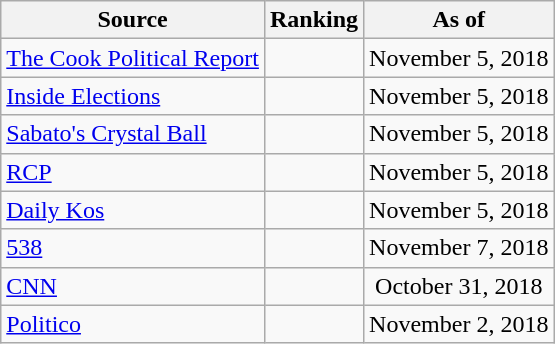<table class="wikitable" style="text-align:center">
<tr>
<th>Source</th>
<th>Ranking</th>
<th>As of</th>
</tr>
<tr>
<td align=left><a href='#'>The Cook Political Report</a></td>
<td></td>
<td>November 5, 2018</td>
</tr>
<tr>
<td align=left><a href='#'>Inside Elections</a></td>
<td></td>
<td>November 5, 2018</td>
</tr>
<tr>
<td align=left><a href='#'>Sabato's Crystal Ball</a></td>
<td></td>
<td>November 5, 2018</td>
</tr>
<tr>
<td align="left"><a href='#'>RCP</a></td>
<td></td>
<td>November 5, 2018</td>
</tr>
<tr>
<td align="left"><a href='#'>Daily Kos</a></td>
<td></td>
<td>November 5, 2018</td>
</tr>
<tr>
<td align="left"><a href='#'>538</a></td>
<td></td>
<td>November 7, 2018</td>
</tr>
<tr>
<td align="left"><a href='#'>CNN</a></td>
<td></td>
<td>October 31, 2018</td>
</tr>
<tr>
<td align="left"><a href='#'>Politico</a></td>
<td></td>
<td>November 2, 2018</td>
</tr>
</table>
